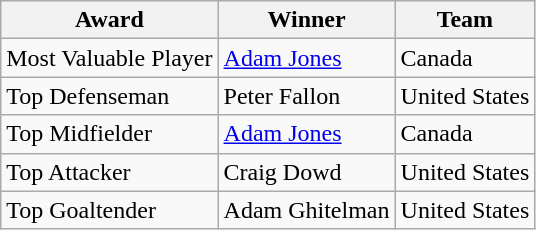<table class="wikitable">
<tr>
<th>Award</th>
<th>Winner</th>
<th>Team</th>
</tr>
<tr>
<td>Most Valuable Player</td>
<td><a href='#'>Adam Jones</a></td>
<td>Canada</td>
</tr>
<tr>
<td>Top Defenseman</td>
<td>Peter Fallon</td>
<td>United States</td>
</tr>
<tr>
<td>Top Midfielder</td>
<td><a href='#'>Adam Jones</a></td>
<td>Canada</td>
</tr>
<tr>
<td>Top Attacker</td>
<td>Craig Dowd</td>
<td>United States</td>
</tr>
<tr>
<td>Top Goaltender</td>
<td>Adam Ghitelman</td>
<td>United States</td>
</tr>
</table>
